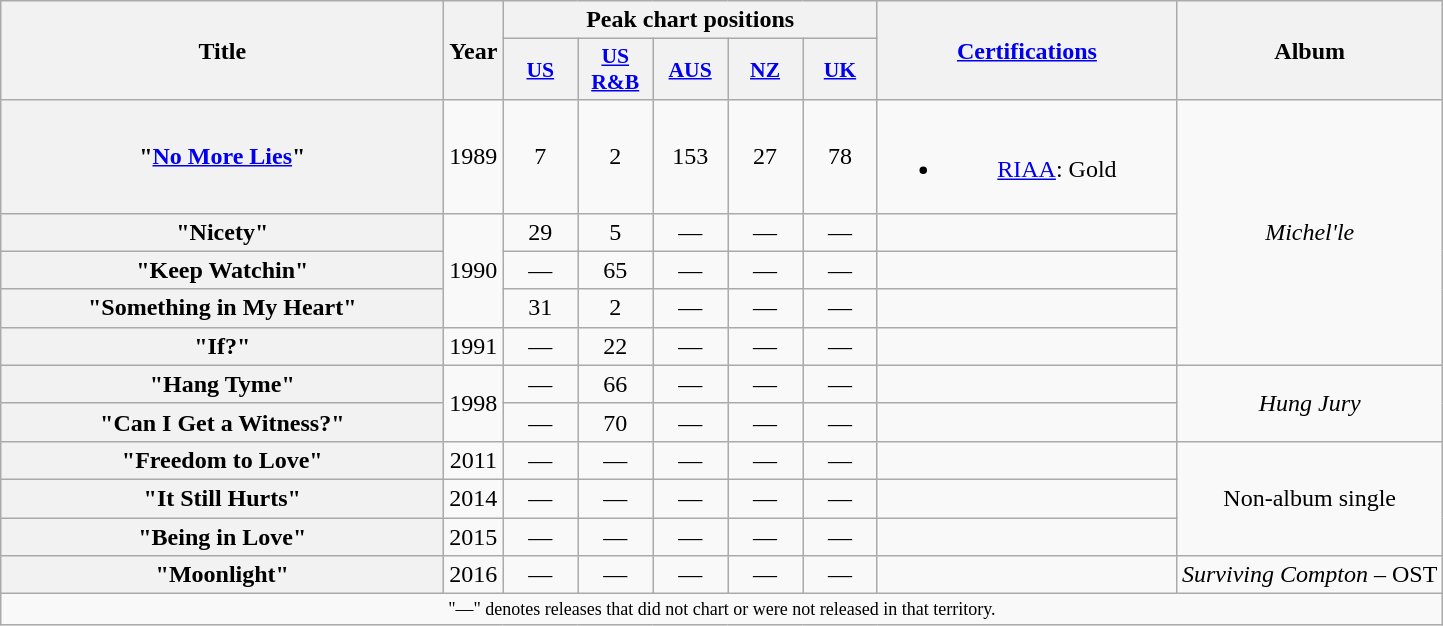<table class="wikitable plainrowheaders" style="text-align:center;">
<tr>
<th scope="col" rowspan="2" style="width:18em;">Title</th>
<th scope="col" rowspan="2">Year</th>
<th scope="col" colspan="5">Peak chart positions</th>
<th scope="col" rowspan="2" style="width:12em;"><a href='#'>Certifications</a></th>
<th scope="col" rowspan="2">Album</th>
</tr>
<tr>
<th scope="col" style="width:3em;font-size:90%;"><a href='#'>US</a><br></th>
<th scope="col" style="width:3em;font-size:90%;"><a href='#'>US<br>R&B</a><br></th>
<th scope="col" style="width:3em;font-size:90%;"><a href='#'>AUS</a><br></th>
<th scope="col" style="width:3em;font-size:90%;"><a href='#'>NZ</a><br></th>
<th scope="col" style="width:3em;font-size:90%;"><a href='#'>UK</a><br></th>
</tr>
<tr>
<th scope="row">"<a href='#'>No More Lies</a>"</th>
<td rowspan="1">1989</td>
<td>7</td>
<td>2</td>
<td>153</td>
<td>27</td>
<td>78</td>
<td><br><ul><li><a href='#'>RIAA</a>: Gold</li></ul></td>
<td rowspan="5"><em>Michel'le</em></td>
</tr>
<tr>
<th scope="row">"Nicety"</th>
<td rowspan="3">1990</td>
<td>29</td>
<td>5</td>
<td>—</td>
<td>—</td>
<td>—</td>
<td></td>
</tr>
<tr>
<th scope="row">"Keep Watchin"</th>
<td>—</td>
<td>65</td>
<td>—</td>
<td>—</td>
<td>—</td>
<td></td>
</tr>
<tr>
<th scope="row">"Something in My Heart"</th>
<td>31</td>
<td>2</td>
<td>—</td>
<td>—</td>
<td>—</td>
<td></td>
</tr>
<tr>
<th scope="row">"If?"</th>
<td rowspan="1">1991</td>
<td>—</td>
<td>22</td>
<td>—</td>
<td>—</td>
<td>—</td>
<td></td>
</tr>
<tr>
<th scope="row">"Hang Tyme"</th>
<td rowspan="2">1998</td>
<td>—</td>
<td>66</td>
<td>—</td>
<td>—</td>
<td>—</td>
<td></td>
<td rowspan="2"><em>Hung Jury</em></td>
</tr>
<tr>
<th scope="row">"Can I Get a Witness?"</th>
<td>—</td>
<td>70</td>
<td>—</td>
<td>—</td>
<td>—</td>
<td></td>
</tr>
<tr>
<th scope="row">"Freedom to Love"</th>
<td rowspan="1">2011</td>
<td>—</td>
<td>—</td>
<td>—</td>
<td>—</td>
<td>—</td>
<td></td>
<td rowspan="3">Non-album single</td>
</tr>
<tr>
<th scope="row">"It Still Hurts"</th>
<td rowspan="1">2014</td>
<td>—</td>
<td>—</td>
<td>—</td>
<td>—</td>
<td>—</td>
<td></td>
</tr>
<tr>
<th scope="row">"Being in Love"</th>
<td rowspan="1">2015</td>
<td>—</td>
<td>—</td>
<td>—</td>
<td>—</td>
<td>—</td>
<td></td>
</tr>
<tr>
<th scope="row">"Moonlight"</th>
<td rowspan="1">2016</td>
<td>—</td>
<td>—</td>
<td>—</td>
<td>—</td>
<td>—</td>
<td></td>
<td scope="row"><em>Surviving Compton</em> – OST</td>
</tr>
<tr>
<td colspan="9" style="text-align:center; font-size:9pt;">"—" denotes releases that did not chart or were not released in that territory.</td>
</tr>
</table>
